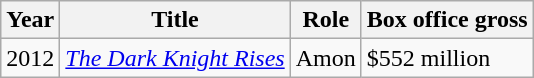<table class="wikitable sortable">
<tr>
<th>Year</th>
<th>Title</th>
<th>Role</th>
<th>Box office gross</th>
</tr>
<tr>
<td>2012</td>
<td><em><a href='#'>The Dark Knight Rises</a></em></td>
<td>Amon</td>
<td>$552 million</td>
</tr>
</table>
